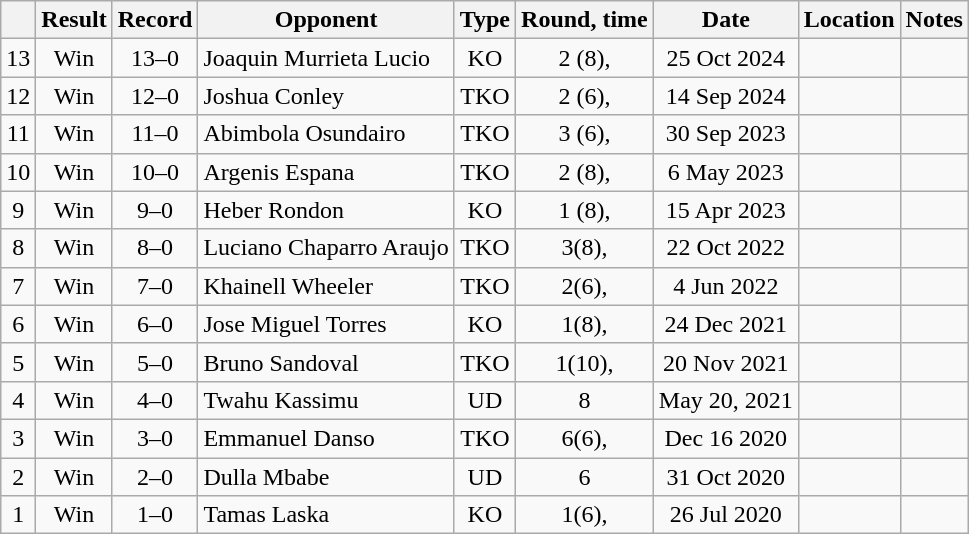<table class="wikitable" style="text-align:center">
<tr>
<th></th>
<th>Result</th>
<th>Record</th>
<th>Opponent</th>
<th>Type</th>
<th>Round, time</th>
<th>Date</th>
<th>Location</th>
<th>Notes</th>
</tr>
<tr>
<td>13</td>
<td>Win</td>
<td>13–0</td>
<td style="text-align:left;">Joaquin Murrieta Lucio</td>
<td>KO</td>
<td>2 (8), </td>
<td>25 Oct 2024</td>
<td style="text-align:left;"></td>
<td></td>
</tr>
<tr>
<td>12</td>
<td>Win</td>
<td>12–0</td>
<td style="text-align:left;">Joshua Conley</td>
<td>TKO</td>
<td>2 (6), </td>
<td>14 Sep 2024</td>
<td style="text-align:left;"></td>
<td></td>
</tr>
<tr>
<td>11</td>
<td>Win</td>
<td>11–0</td>
<td style="text-align:left;">Abimbola Osundairo</td>
<td>TKO</td>
<td>3 (6), </td>
<td>30 Sep 2023</td>
<td style="text-align:left;"></td>
<td></td>
</tr>
<tr>
<td>10</td>
<td>Win</td>
<td>10–0</td>
<td style="text-align:left;">Argenis Espana</td>
<td>TKO</td>
<td>2 (8), </td>
<td>6 May 2023</td>
<td style="text-align:left;"></td>
<td></td>
</tr>
<tr>
<td>9</td>
<td>Win</td>
<td>9–0</td>
<td style="text-align:left;">Heber Rondon</td>
<td>KO</td>
<td>1 (8), </td>
<td>15 Apr 2023</td>
<td style="text-align:left;"></td>
<td></td>
</tr>
<tr>
<td>8</td>
<td>Win</td>
<td>8–0</td>
<td style="text-align:left;">Luciano Chaparro Araujo</td>
<td>TKO</td>
<td>3(8), </td>
<td>22 Oct 2022</td>
<td style="text-align:left;"></td>
<td></td>
</tr>
<tr>
<td>7</td>
<td>Win</td>
<td>7–0</td>
<td style="text-align:left;">Khainell Wheeler</td>
<td>TKO</td>
<td>2(6), </td>
<td>4 Jun 2022</td>
<td style="text-align:left;"></td>
<td></td>
</tr>
<tr>
<td>6</td>
<td>Win</td>
<td>6–0</td>
<td style="text-align:left;">Jose Miguel Torres</td>
<td>KO</td>
<td>1(8), </td>
<td>24 Dec 2021</td>
<td style="text-align:left;"></td>
<td></td>
</tr>
<tr>
<td>5</td>
<td>Win</td>
<td>5–0</td>
<td style="text-align:left;">Bruno Sandoval</td>
<td>TKO</td>
<td>1(10), </td>
<td>20 Nov 2021</td>
<td style="text-align:left;"></td>
<td></td>
</tr>
<tr>
<td>4</td>
<td>Win</td>
<td>4–0</td>
<td style="text-align:left;">Twahu Kassimu</td>
<td>UD</td>
<td>8</td>
<td>May 20, 2021</td>
<td style="text-align:left;"></td>
<td></td>
</tr>
<tr>
<td>3</td>
<td>Win</td>
<td>3–0</td>
<td style="text-align:left;">Emmanuel Danso</td>
<td>TKO</td>
<td>6(6), </td>
<td>Dec 16 2020</td>
<td style="text-align:left;"></td>
<td></td>
</tr>
<tr>
<td>2</td>
<td>Win</td>
<td>2–0</td>
<td style="text-align:left;">Dulla Mbabe</td>
<td>UD</td>
<td>6</td>
<td>31 Oct 2020</td>
<td style="text-align:left;"></td>
<td></td>
</tr>
<tr>
<td>1</td>
<td>Win</td>
<td>1–0</td>
<td style="text-align:left;">Tamas Laska</td>
<td>KO</td>
<td>1(6), </td>
<td>26 Jul 2020</td>
<td style="text-align:left;"></td>
<td></td>
</tr>
</table>
